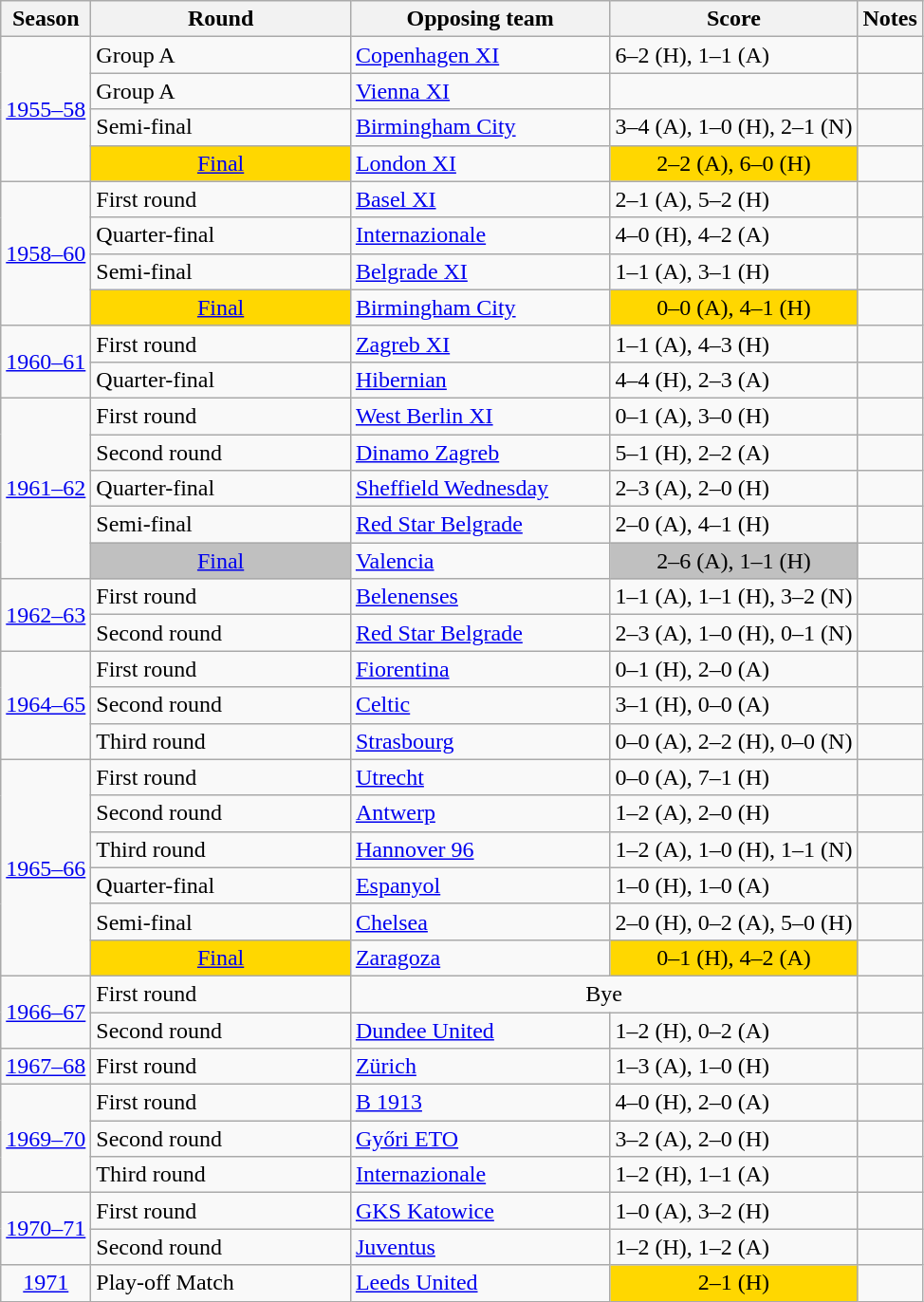<table class="wikitable sortable">
<tr>
<th>Season</th>
<th width=175>Round</th>
<th width=175>Opposing team</th>
<th>Score</th>
<th>Notes</th>
</tr>
<tr>
<td rowspan="4"><a href='#'>1955–58</a></td>
<td>Group A</td>
<td> <a href='#'>Copenhagen XI</a></td>
<td>6–2 (H), 1–1 (A)</td>
<td></td>
</tr>
<tr>
<td>Group A</td>
<td> <a href='#'>Vienna XI</a></td>
<td></td>
<td align=center></td>
</tr>
<tr>
<td>Semi-final</td>
<td> <a href='#'>Birmingham City</a></td>
<td>3–4 (A), 1–0 (H), 2–1 (N)</td>
<td align=center></td>
</tr>
<tr>
<td style="text-align:center; background:gold;"><a href='#'>Final</a></td>
<td> <a href='#'>London XI</a></td>
<td style="text-align:center; background:gold;">2–2 (A), 6–0 (H)</td>
<td></td>
</tr>
<tr>
<td rowspan="4"><a href='#'>1958–60</a></td>
<td>First round</td>
<td> <a href='#'>Basel XI</a></td>
<td>2–1 (A), 5–2 (H)</td>
<td></td>
</tr>
<tr>
<td>Quarter-final</td>
<td> <a href='#'>Internazionale</a></td>
<td>4–0 (H), 4–2 (A)</td>
<td></td>
</tr>
<tr>
<td>Semi-final</td>
<td> <a href='#'>Belgrade XI</a></td>
<td>1–1 (A), 3–1 (H)</td>
<td></td>
</tr>
<tr>
<td style="text-align:center; background:gold;"><a href='#'>Final</a></td>
<td> <a href='#'>Birmingham City</a></td>
<td style="text-align:center; background:gold;">0–0 (A), 4–1 (H)</td>
<td></td>
</tr>
<tr>
<td rowspan="2"><a href='#'>1960–61</a></td>
<td>First round</td>
<td> <a href='#'>Zagreb XI</a></td>
<td>1–1 (A), 4–3 (H)</td>
<td></td>
</tr>
<tr>
<td>Quarter-final</td>
<td> <a href='#'>Hibernian</a></td>
<td>4–4 (H), 2–3 (A)</td>
<td></td>
</tr>
<tr>
<td rowspan="5"><a href='#'>1961–62</a></td>
<td>First round</td>
<td> <a href='#'>West Berlin XI</a></td>
<td>0–1 (A), 3–0 (H)</td>
<td></td>
</tr>
<tr>
<td>Second round</td>
<td> <a href='#'>Dinamo Zagreb</a></td>
<td>5–1 (H), 2–2 (A)</td>
<td></td>
</tr>
<tr>
<td>Quarter-final</td>
<td> <a href='#'>Sheffield Wednesday</a></td>
<td>2–3 (A), 2–0 (H)</td>
<td></td>
</tr>
<tr>
<td>Semi-final</td>
<td> <a href='#'>Red Star Belgrade</a></td>
<td>2–0 (A), 4–1 (H)</td>
<td></td>
</tr>
<tr>
<td style="text-align:center; background:silver;"><a href='#'>Final</a></td>
<td> <a href='#'>Valencia</a></td>
<td style="text-align:center; background:silver;">2–6 (A), 1–1 (H)</td>
<td></td>
</tr>
<tr>
<td rowspan="2"><a href='#'>1962–63</a></td>
<td>First round</td>
<td> <a href='#'>Belenenses</a></td>
<td>1–1 (A), 1–1 (H), 3–2 (N)</td>
<td align=center></td>
</tr>
<tr>
<td>Second round</td>
<td> <a href='#'>Red Star Belgrade</a></td>
<td>2–3 (A), 1–0 (H), 0–1 (N)</td>
<td align=center></td>
</tr>
<tr>
<td rowspan="3"><a href='#'>1964–65</a></td>
<td>First round</td>
<td> <a href='#'>Fiorentina</a></td>
<td>0–1 (H), 2–0 (A)</td>
<td></td>
</tr>
<tr>
<td>Second round</td>
<td> <a href='#'>Celtic</a></td>
<td>3–1 (H), 0–0 (A)</td>
<td></td>
</tr>
<tr>
<td>Third round</td>
<td> <a href='#'>Strasbourg</a></td>
<td>0–0 (A), 2–2 (H), 0–0 (N)</td>
<td align=center></td>
</tr>
<tr>
<td rowspan="6"><a href='#'>1965–66</a></td>
<td>First round</td>
<td> <a href='#'>Utrecht</a></td>
<td>0–0 (A), 7–1 (H)</td>
<td></td>
</tr>
<tr>
<td>Second round</td>
<td> <a href='#'>Antwerp</a></td>
<td>1–2 (A), 2–0 (H)</td>
<td></td>
</tr>
<tr>
<td>Third round</td>
<td> <a href='#'>Hannover 96</a></td>
<td>1–2 (A), 1–0 (H), 1–1 (N)</td>
<td align=center></td>
</tr>
<tr>
<td>Quarter-final</td>
<td> <a href='#'>Espanyol</a></td>
<td>1–0 (H), 1–0 (A)</td>
<td></td>
</tr>
<tr>
<td>Semi-final</td>
<td> <a href='#'>Chelsea</a></td>
<td>2–0 (H), 0–2 (A), 5–0 (H)</td>
<td align=center></td>
</tr>
<tr>
<td style="text-align:center; background:gold;"><a href='#'>Final</a></td>
<td> <a href='#'>Zaragoza</a></td>
<td style="text-align:center; background:gold;">0–1 (H), 4–2 (A)</td>
<td></td>
</tr>
<tr>
<td rowspan="2"><a href='#'>1966–67</a></td>
<td>First round</td>
<td colspan=2 style="text-align:center;">Bye</td>
<td></td>
</tr>
<tr>
<td>Second round</td>
<td> <a href='#'>Dundee United</a></td>
<td>1–2 (H), 0–2 (A)</td>
<td></td>
</tr>
<tr>
<td><a href='#'>1967–68</a></td>
<td>First round</td>
<td> <a href='#'>Zürich</a></td>
<td>1–3 (A), 1–0 (H)</td>
<td></td>
</tr>
<tr>
<td rowspan="3"><a href='#'>1969–70</a></td>
<td>First round</td>
<td> <a href='#'>B 1913</a></td>
<td>4–0 (H), 2–0 (A)</td>
<td></td>
</tr>
<tr>
<td>Second round</td>
<td> <a href='#'>Győri ETO</a></td>
<td>3–2 (A), 2–0 (H)</td>
<td></td>
</tr>
<tr>
<td>Third round</td>
<td> <a href='#'>Internazionale</a></td>
<td>1–2 (H), 1–1 (A)</td>
<td></td>
</tr>
<tr>
<td rowspan="2"><a href='#'>1970–71</a></td>
<td>First round</td>
<td> <a href='#'>GKS Katowice</a></td>
<td>1–0 (A), 3–2 (H)</td>
<td></td>
</tr>
<tr>
<td>Second round</td>
<td> <a href='#'>Juventus</a></td>
<td>1–2 (H), 1–2 (A)</td>
<td></td>
</tr>
<tr>
<td style="text-align:center;"><a href='#'>1971</a></td>
<td>Play-off Match</td>
<td> <a href='#'>Leeds United</a></td>
<td style="text-align:center; background:gold;">2–1 (H)</td>
<td></td>
</tr>
</table>
